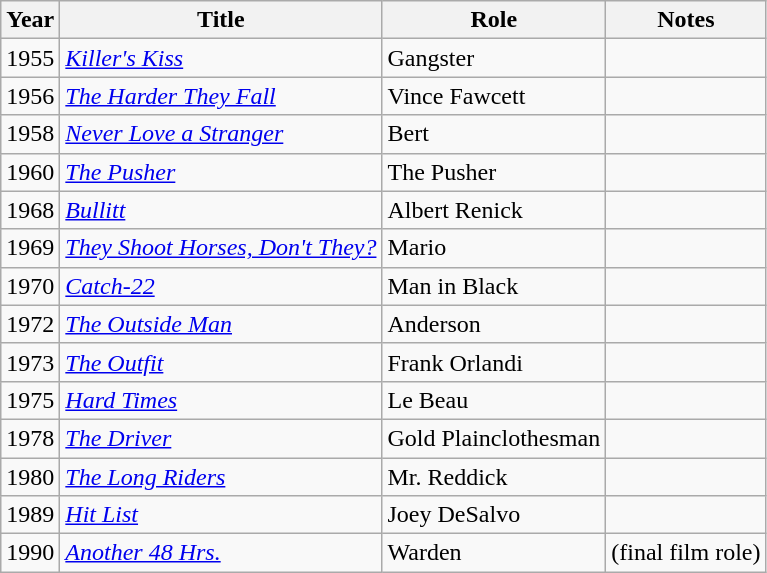<table class="wikitable">
<tr>
<th>Year</th>
<th>Title</th>
<th>Role</th>
<th>Notes</th>
</tr>
<tr>
<td>1955</td>
<td><em><a href='#'>Killer's Kiss</a></em></td>
<td>Gangster</td>
<td></td>
</tr>
<tr>
<td>1956</td>
<td><em><a href='#'>The Harder They Fall</a></em></td>
<td>Vince Fawcett</td>
<td></td>
</tr>
<tr>
<td>1958</td>
<td><em><a href='#'>Never Love a Stranger</a></em></td>
<td>Bert</td>
<td></td>
</tr>
<tr>
<td>1960</td>
<td><em><a href='#'>The Pusher</a></em></td>
<td>The Pusher</td>
<td></td>
</tr>
<tr>
<td>1968</td>
<td><em><a href='#'>Bullitt</a></em></td>
<td>Albert Renick</td>
<td></td>
</tr>
<tr>
<td>1969</td>
<td><em><a href='#'>They Shoot Horses, Don't They?</a></em></td>
<td>Mario</td>
<td></td>
</tr>
<tr>
<td>1970</td>
<td><em><a href='#'>Catch-22</a></em></td>
<td>Man in Black</td>
<td></td>
</tr>
<tr>
<td>1972</td>
<td><em><a href='#'>The Outside Man</a></em></td>
<td>Anderson</td>
<td></td>
</tr>
<tr>
<td>1973</td>
<td><em><a href='#'>The Outfit</a></em></td>
<td>Frank Orlandi</td>
<td></td>
</tr>
<tr>
<td>1975</td>
<td><em><a href='#'>Hard Times</a></em></td>
<td>Le Beau</td>
<td></td>
</tr>
<tr>
<td>1978</td>
<td><em><a href='#'>The Driver</a></em></td>
<td>Gold Plainclothesman</td>
<td></td>
</tr>
<tr>
<td>1980</td>
<td><em><a href='#'>The Long Riders</a></em></td>
<td>Mr. Reddick</td>
<td></td>
</tr>
<tr>
<td>1989</td>
<td><em><a href='#'>Hit List</a></em></td>
<td>Joey DeSalvo</td>
<td></td>
</tr>
<tr>
<td>1990</td>
<td><em><a href='#'>Another 48 Hrs.</a></em></td>
<td>Warden</td>
<td>(final film role)</td>
</tr>
</table>
